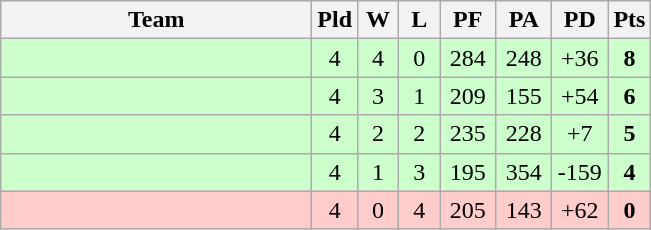<table class="wikitable" style="text-align:center;">
<tr>
<th width=200>Team</th>
<th width=20>Pld</th>
<th width=20>W</th>
<th width=20>L</th>
<th width=30>PF</th>
<th width=30>PA</th>
<th width=30>PD</th>
<th width=20>Pts</th>
</tr>
<tr style="background:#cfc;">
<td align=left></td>
<td>4</td>
<td>4</td>
<td>0</td>
<td>284</td>
<td>248</td>
<td>+36</td>
<td><strong>8</strong></td>
</tr>
<tr style="background:#cfc;">
<td align=left></td>
<td>4</td>
<td>3</td>
<td>1</td>
<td>209</td>
<td>155</td>
<td>+54</td>
<td><strong>6</strong></td>
</tr>
<tr style="background:#cfc;">
<td align=left></td>
<td>4</td>
<td>2</td>
<td>2</td>
<td>235</td>
<td>228</td>
<td>+7</td>
<td><strong>5</strong></td>
</tr>
<tr style="background:#cfc;">
<td align=left></td>
<td>4</td>
<td>1</td>
<td>3</td>
<td>195</td>
<td>354</td>
<td>-159</td>
<td><strong>4</strong></td>
</tr>
<tr style="background:#fcc;">
<td align=left></td>
<td>4</td>
<td>0</td>
<td>4</td>
<td>205</td>
<td>143</td>
<td>+62</td>
<td><strong>0</strong></td>
</tr>
</table>
